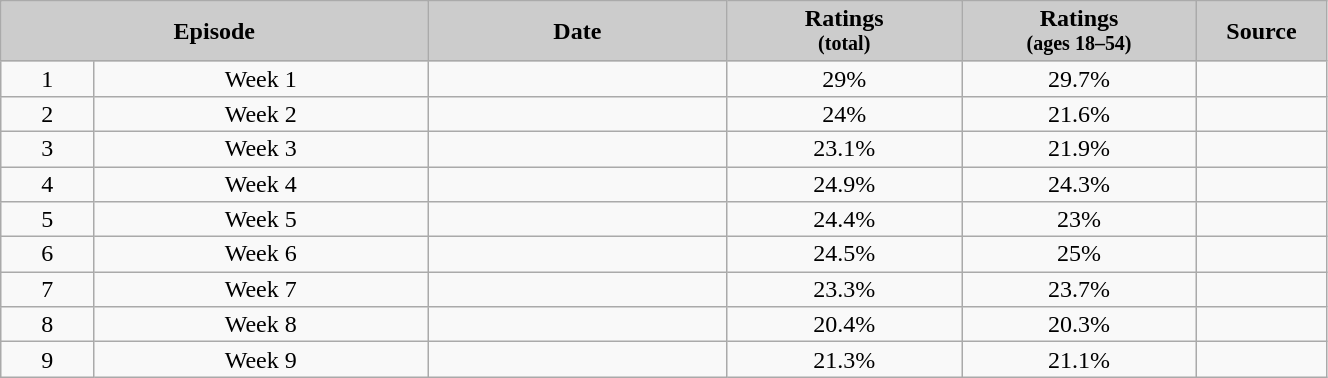<table class="wikitable" style="text-align:center; background:#f9f9f9; line-height:16px;" width="70%">
<tr>
<th style="background:#ccc; color:#yyy;" width="20%" colspan="2">Episode</th>
<th style="background:#ccc; color:#yyy;" width="14%">Date</th>
<th style="background:#ccc; color:#yyy;" width="11%">Ratings<br><small>(total)</small></th>
<th style="background:#ccc; color:#yyy;" width="11%">Ratings<br><small>(ages 18–54)</small></th>
<th style="background:#ccc; color:#yyy;" width="6%">Source</th>
</tr>
<tr>
<td>1</td>
<td>Week 1</td>
<td></td>
<td>29%</td>
<td>29.7%</td>
<td></td>
</tr>
<tr>
<td>2</td>
<td>Week 2</td>
<td></td>
<td>24%</td>
<td>21.6%</td>
<td></td>
</tr>
<tr>
<td>3</td>
<td>Week 3</td>
<td></td>
<td>23.1%</td>
<td>21.9%</td>
<td></td>
</tr>
<tr>
<td>4</td>
<td>Week 4</td>
<td></td>
<td>24.9%</td>
<td>24.3%</td>
<td></td>
</tr>
<tr>
<td>5</td>
<td>Week 5</td>
<td></td>
<td>24.4%</td>
<td>23%</td>
<td></td>
</tr>
<tr>
<td>6</td>
<td>Week 6</td>
<td></td>
<td>24.5%</td>
<td>25%</td>
<td></td>
</tr>
<tr>
<td>7</td>
<td>Week 7</td>
<td></td>
<td>23.3%</td>
<td>23.7%</td>
<td></td>
</tr>
<tr>
<td>8</td>
<td>Week 8</td>
<td></td>
<td>20.4%</td>
<td>20.3%</td>
<td></td>
</tr>
<tr>
<td>9</td>
<td>Week 9</td>
<td></td>
<td>21.3%</td>
<td>21.1%</td>
<td></td>
</tr>
</table>
